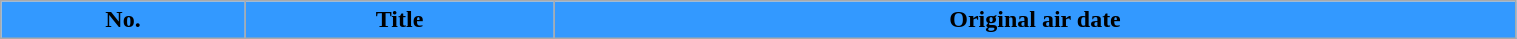<table class="wikitable plainrowheaders" style="width:80%; background:#fff;">
<tr>
<th style="background:#39f;">No.</th>
<th style="background:#39f;">Title</th>
<th style="background:#39f;">Original air date<br>


















</th>
</tr>
</table>
